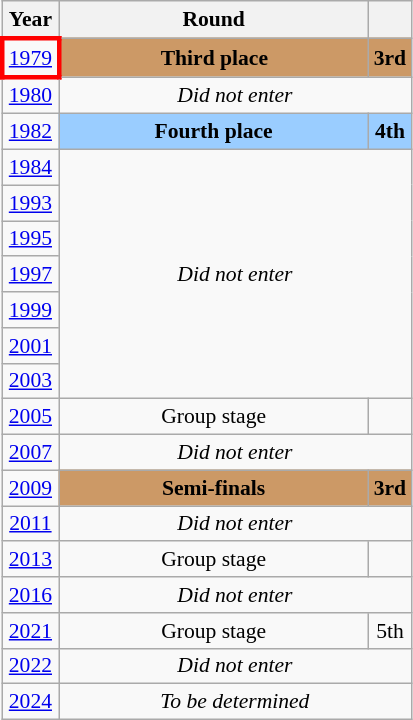<table class="wikitable" style="text-align: center; font-size:90%">
<tr>
<th>Year</th>
<th style="width:200px">Round</th>
<th></th>
</tr>
<tr>
<td style="border: 3px solid red"><a href='#'>1979</a></td>
<td bgcolor="cc9966"><strong>Third place</strong></td>
<td bgcolor="cc9966"><strong>3rd</strong></td>
</tr>
<tr>
<td><a href='#'>1980</a></td>
<td colspan="2"><em>Did not enter</em></td>
</tr>
<tr>
<td><a href='#'>1982</a></td>
<td bgcolor="9acdff"><strong>Fourth place</strong></td>
<td bgcolor="9acdff"><strong>4th</strong></td>
</tr>
<tr>
<td><a href='#'>1984</a></td>
<td colspan="2" rowspan="7"><em>Did not enter</em></td>
</tr>
<tr>
<td><a href='#'>1993</a></td>
</tr>
<tr>
<td><a href='#'>1995</a></td>
</tr>
<tr>
<td><a href='#'>1997</a></td>
</tr>
<tr>
<td><a href='#'>1999</a></td>
</tr>
<tr>
<td><a href='#'>2001</a></td>
</tr>
<tr>
<td><a href='#'>2003</a></td>
</tr>
<tr>
<td><a href='#'>2005</a></td>
<td>Group stage</td>
<td></td>
</tr>
<tr>
<td><a href='#'>2007</a></td>
<td colspan="2"><em>Did not enter</em></td>
</tr>
<tr>
<td><a href='#'>2009</a></td>
<td bgcolor="cc9966"><strong>Semi-finals</strong></td>
<td bgcolor="cc9966"><strong>3rd</strong></td>
</tr>
<tr>
<td><a href='#'>2011</a></td>
<td colspan="2"><em>Did not enter</em></td>
</tr>
<tr>
<td><a href='#'>2013</a></td>
<td>Group stage</td>
<td></td>
</tr>
<tr>
<td><a href='#'>2016</a></td>
<td colspan="2"><em>Did not enter</em></td>
</tr>
<tr>
<td><a href='#'>2021</a></td>
<td>Group stage</td>
<td>5th</td>
</tr>
<tr>
<td><a href='#'>2022</a></td>
<td colspan="2"><em>Did not enter</em></td>
</tr>
<tr>
<td><a href='#'>2024</a></td>
<td colspan="2"><em>To be determined</em></td>
</tr>
</table>
